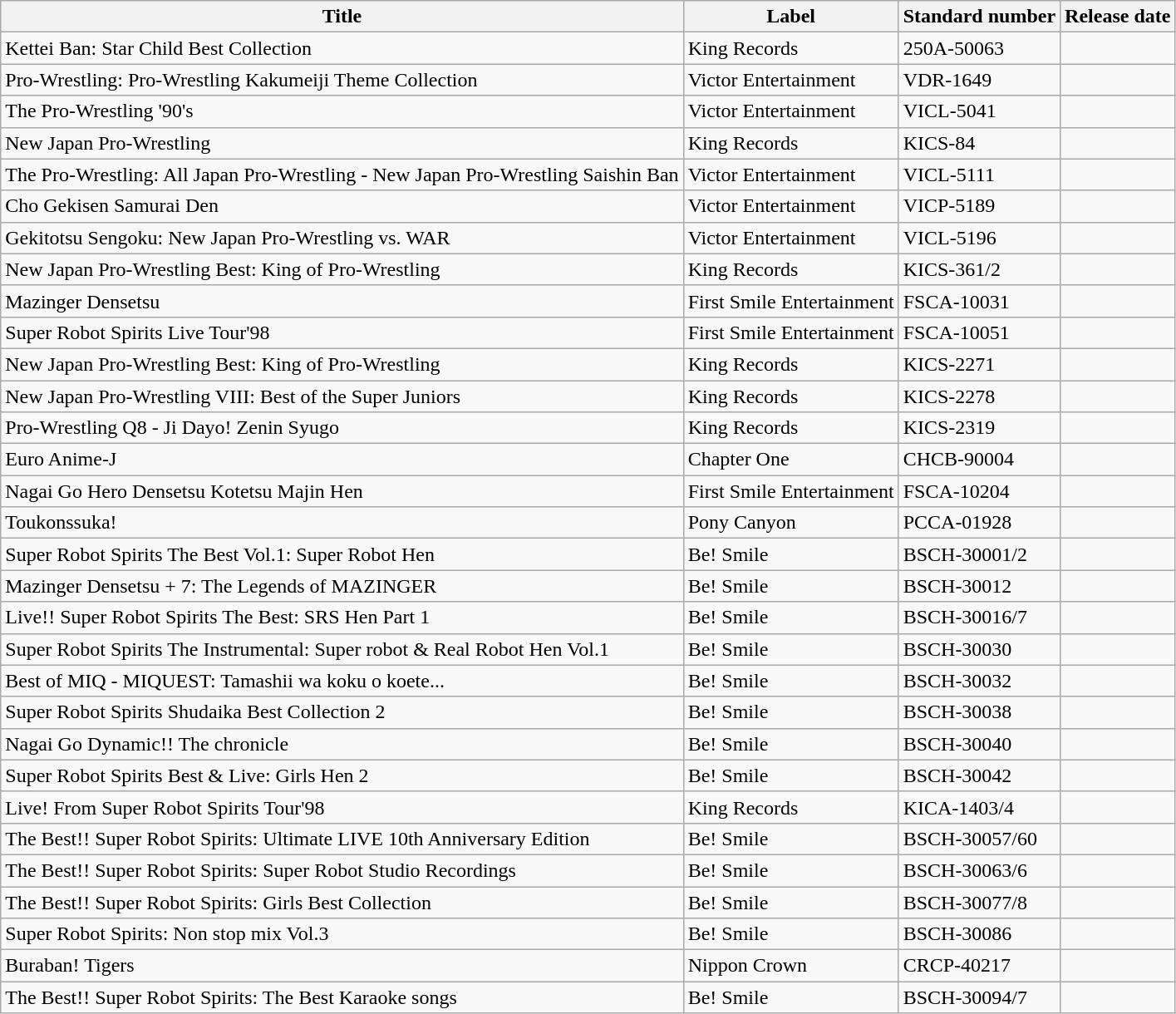<table class="wikitable">
<tr>
<th>Title</th>
<th>Label</th>
<th>Standard number</th>
<th>Release date</th>
</tr>
<tr>
<td>Kettei Ban: Star Child Best Collection</td>
<td>King Records</td>
<td>250A-50063</td>
<td></td>
</tr>
<tr>
<td>Pro-Wrestling: Pro-Wrestling Kakumeiji Theme Collection</td>
<td>Victor Entertainment</td>
<td>VDR-1649</td>
<td></td>
</tr>
<tr>
<td>The Pro-Wrestling '90's</td>
<td>Victor Entertainment</td>
<td>VICL-5041</td>
<td></td>
</tr>
<tr>
<td>New Japan Pro-Wrestling</td>
<td>King Records</td>
<td>KICS-84</td>
<td></td>
</tr>
<tr>
<td>The Pro-Wrestling: All Japan Pro-Wrestling - New Japan Pro-Wrestling Saishin Ban</td>
<td>Victor Entertainment</td>
<td>VICL-5111</td>
<td></td>
</tr>
<tr>
<td>Cho Gekisen Samurai Den</td>
<td>Victor Entertainment</td>
<td>VICP-5189</td>
<td></td>
</tr>
<tr>
<td>Gekitotsu Sengoku: New Japan Pro-Wrestling vs. WAR</td>
<td>Victor Entertainment</td>
<td>VICL-5196</td>
<td></td>
</tr>
<tr>
<td>New Japan Pro-Wrestling Best: King of Pro-Wrestling</td>
<td>King Records</td>
<td>KICS-361/2</td>
<td></td>
</tr>
<tr>
<td>Mazinger Densetsu</td>
<td>First Smile Entertainment</td>
<td>FSCA-10031</td>
<td></td>
</tr>
<tr>
<td>Super Robot Spirits Live Tour'98</td>
<td>First Smile Entertainment</td>
<td>FSCA-10051</td>
<td></td>
</tr>
<tr>
<td>New Japan Pro-Wrestling Best: King of Pro-Wrestling</td>
<td>King Records</td>
<td>KICS-2271</td>
<td></td>
</tr>
<tr>
<td>New Japan Pro-Wrestling VIII: Best of the Super Juniors</td>
<td>King Records</td>
<td>KICS-2278</td>
<td></td>
</tr>
<tr>
<td>Pro-Wrestling Q8 - Ji Dayo! Zenin Syugo</td>
<td>King Records</td>
<td>KICS-2319</td>
<td></td>
</tr>
<tr>
<td>Euro Anime-J</td>
<td>Chapter One</td>
<td>CHCB-90004</td>
<td></td>
</tr>
<tr>
<td>Nagai Go Hero Densetsu Kotetsu Majin Hen</td>
<td>First Smile Entertainment</td>
<td>FSCA-10204</td>
<td></td>
</tr>
<tr>
<td>Toukonssuka!</td>
<td>Pony Canyon</td>
<td>PCCA-01928</td>
<td></td>
</tr>
<tr>
<td>Super Robot Spirits The Best Vol.1: Super Robot Hen</td>
<td>Be! Smile</td>
<td>BSCH-30001/2</td>
<td></td>
</tr>
<tr>
<td>Mazinger Densetsu + 7: The Legends of MAZINGER</td>
<td>Be! Smile</td>
<td>BSCH-30012</td>
<td></td>
</tr>
<tr>
<td>Live!! Super Robot Spirits The Best: SRS Hen Part 1</td>
<td>Be! Smile</td>
<td>BSCH-30016/7</td>
<td></td>
</tr>
<tr>
<td>Super Robot Spirits The Instrumental: Super robot & Real Robot Hen Vol.1</td>
<td>Be! Smile</td>
<td>BSCH-30030</td>
<td></td>
</tr>
<tr>
<td>Best of MIQ - MIQUEST: Tamashii wa koku o koete...</td>
<td>Be! Smile</td>
<td>BSCH-30032</td>
<td></td>
</tr>
<tr>
<td>Super Robot Spirits Shudaika Best Collection 2</td>
<td>Be! Smile</td>
<td>BSCH-30038</td>
<td></td>
</tr>
<tr>
<td>Nagai Go Dynamic!! The chronicle</td>
<td>Be! Smile</td>
<td>BSCH-30040</td>
<td></td>
</tr>
<tr>
<td>Super Robot Spirits Best & Live: Girls Hen 2</td>
<td>Be! Smile</td>
<td>BSCH-30042</td>
<td></td>
</tr>
<tr>
<td>Live! From Super Robot Spirits Tour'98</td>
<td>King Records</td>
<td>KICA-1403/4</td>
<td></td>
</tr>
<tr>
<td>The Best!! Super Robot Spirits: Ultimate LIVE 10th Anniversary Edition</td>
<td>Be! Smile</td>
<td>BSCH-30057/60</td>
<td></td>
</tr>
<tr>
<td>The Best!! Super Robot Spirits: Super Robot Studio Recordings</td>
<td>Be! Smile</td>
<td>BSCH-30063/6</td>
<td></td>
</tr>
<tr>
<td>The Best!! Super Robot Spirits: Girls Best Collection</td>
<td>Be! Smile</td>
<td>BSCH-30077/8</td>
<td></td>
</tr>
<tr>
<td>Super Robot Spirits: Non stop mix Vol.3</td>
<td>Be! Smile</td>
<td>BSCH-30086</td>
<td></td>
</tr>
<tr>
<td>Buraban! Tigers</td>
<td>Nippon Crown</td>
<td>CRCP-40217</td>
<td></td>
</tr>
<tr>
<td>The Best!! Super Robot Spirits: The Best Karaoke songs</td>
<td>Be! Smile</td>
<td>BSCH-30094/7</td>
<td></td>
</tr>
</table>
